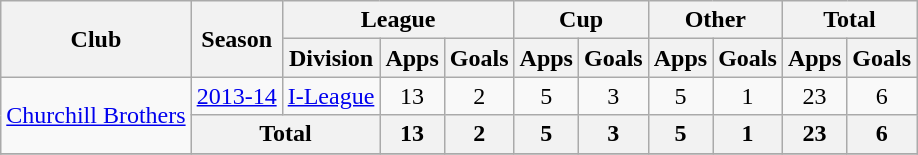<table class="wikitable" style="text-align: center;">
<tr>
<th rowspan=2>Club</th>
<th rowspan=2>Season</th>
<th colspan=3>League</th>
<th colspan=2>Cup</th>
<th colspan=2>Other</th>
<th colspan=2>Total</th>
</tr>
<tr>
<th>Division</th>
<th>Apps</th>
<th>Goals</th>
<th>Apps</th>
<th>Goals</th>
<th>Apps</th>
<th>Goals</th>
<th>Apps</th>
<th>Goals</th>
</tr>
<tr>
<td rowspan=2><a href='#'>Churchill Brothers</a></td>
<td><a href='#'>2013-14</a></td>
<td><a href='#'>I-League</a></td>
<td>13</td>
<td>2</td>
<td>5</td>
<td>3</td>
<td>5</td>
<td>1</td>
<td>23</td>
<td>6</td>
</tr>
<tr>
<th colspan=2>Total</th>
<th>13</th>
<th>2</th>
<th>5</th>
<th>3</th>
<th>5</th>
<th>1</th>
<th>23</th>
<th>6</th>
</tr>
<tr>
</tr>
</table>
